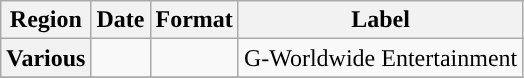<table class="wikitable plainrowheaders">
<tr>
<th scope="col">Region</th>
<th scope="col">Date</th>
<th scope="col">Format</th>
<th scope="col">Label</th>
</tr>
<tr>
<th scope="row">Various</th>
<td></td>
<td></td>
<td rowspan="1">G-Worldwide Entertainment</td>
</tr>
<tr>
</tr>
</table>
